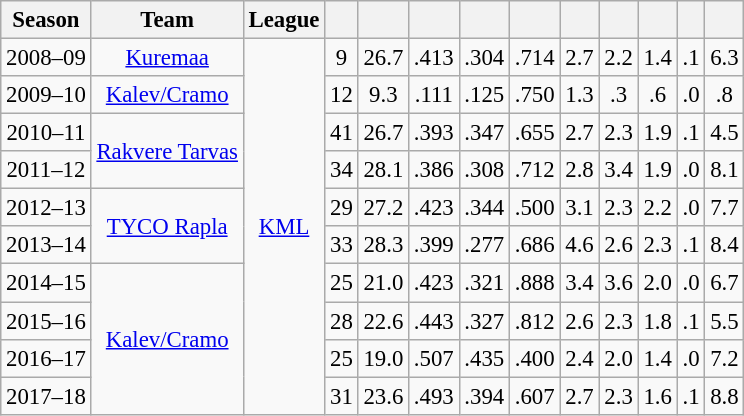<table class="wikitable sortable" style="font-size:95%; text-align:center;">
<tr>
<th>Season</th>
<th>Team</th>
<th>League</th>
<th></th>
<th></th>
<th></th>
<th></th>
<th></th>
<th></th>
<th></th>
<th></th>
<th></th>
<th></th>
</tr>
<tr>
<td>2008–09</td>
<td><a href='#'>Kuremaa</a></td>
<td rowspan="10"><a href='#'>KML</a></td>
<td>9</td>
<td>26.7</td>
<td>.413</td>
<td>.304</td>
<td>.714</td>
<td>2.7</td>
<td>2.2</td>
<td>1.4</td>
<td>.1</td>
<td>6.3</td>
</tr>
<tr>
<td>2009–10</td>
<td><a href='#'>Kalev/Cramo</a></td>
<td>12</td>
<td>9.3</td>
<td>.111</td>
<td>.125</td>
<td>.750</td>
<td>1.3</td>
<td>.3</td>
<td>.6</td>
<td>.0</td>
<td>.8</td>
</tr>
<tr>
<td>2010–11</td>
<td rowspan="2"><a href='#'>Rakvere Tarvas</a></td>
<td>41</td>
<td>26.7</td>
<td>.393</td>
<td>.347</td>
<td>.655</td>
<td>2.7</td>
<td>2.3</td>
<td>1.9</td>
<td>.1</td>
<td>4.5</td>
</tr>
<tr>
<td>2011–12</td>
<td>34</td>
<td>28.1</td>
<td>.386</td>
<td>.308</td>
<td>.712</td>
<td>2.8</td>
<td>3.4</td>
<td>1.9</td>
<td>.0</td>
<td>8.1</td>
</tr>
<tr>
<td>2012–13</td>
<td rowspan="2"><a href='#'>TYCO Rapla</a></td>
<td>29</td>
<td>27.2</td>
<td>.423</td>
<td>.344</td>
<td>.500</td>
<td>3.1</td>
<td>2.3</td>
<td>2.2</td>
<td>.0</td>
<td>7.7</td>
</tr>
<tr>
<td>2013–14</td>
<td>33</td>
<td>28.3</td>
<td>.399</td>
<td>.277</td>
<td>.686</td>
<td>4.6</td>
<td>2.6</td>
<td>2.3</td>
<td>.1</td>
<td>8.4</td>
</tr>
<tr>
<td>2014–15</td>
<td rowspan="4"><a href='#'>Kalev/Cramo</a></td>
<td>25</td>
<td>21.0</td>
<td>.423</td>
<td>.321</td>
<td>.888</td>
<td>3.4</td>
<td>3.6</td>
<td>2.0</td>
<td>.0</td>
<td>6.7</td>
</tr>
<tr>
<td>2015–16</td>
<td>28</td>
<td>22.6</td>
<td>.443</td>
<td>.327</td>
<td>.812</td>
<td>2.6</td>
<td>2.3</td>
<td>1.8</td>
<td>.1</td>
<td>5.5</td>
</tr>
<tr>
<td>2016–17</td>
<td>25</td>
<td>19.0</td>
<td>.507</td>
<td>.435</td>
<td>.400</td>
<td>2.4</td>
<td>2.0</td>
<td>1.4</td>
<td>.0</td>
<td>7.2</td>
</tr>
<tr>
<td>2017–18</td>
<td>31</td>
<td>23.6</td>
<td>.493</td>
<td>.394</td>
<td>.607</td>
<td>2.7</td>
<td>2.3</td>
<td>1.6</td>
<td>.1</td>
<td>8.8</td>
</tr>
</table>
